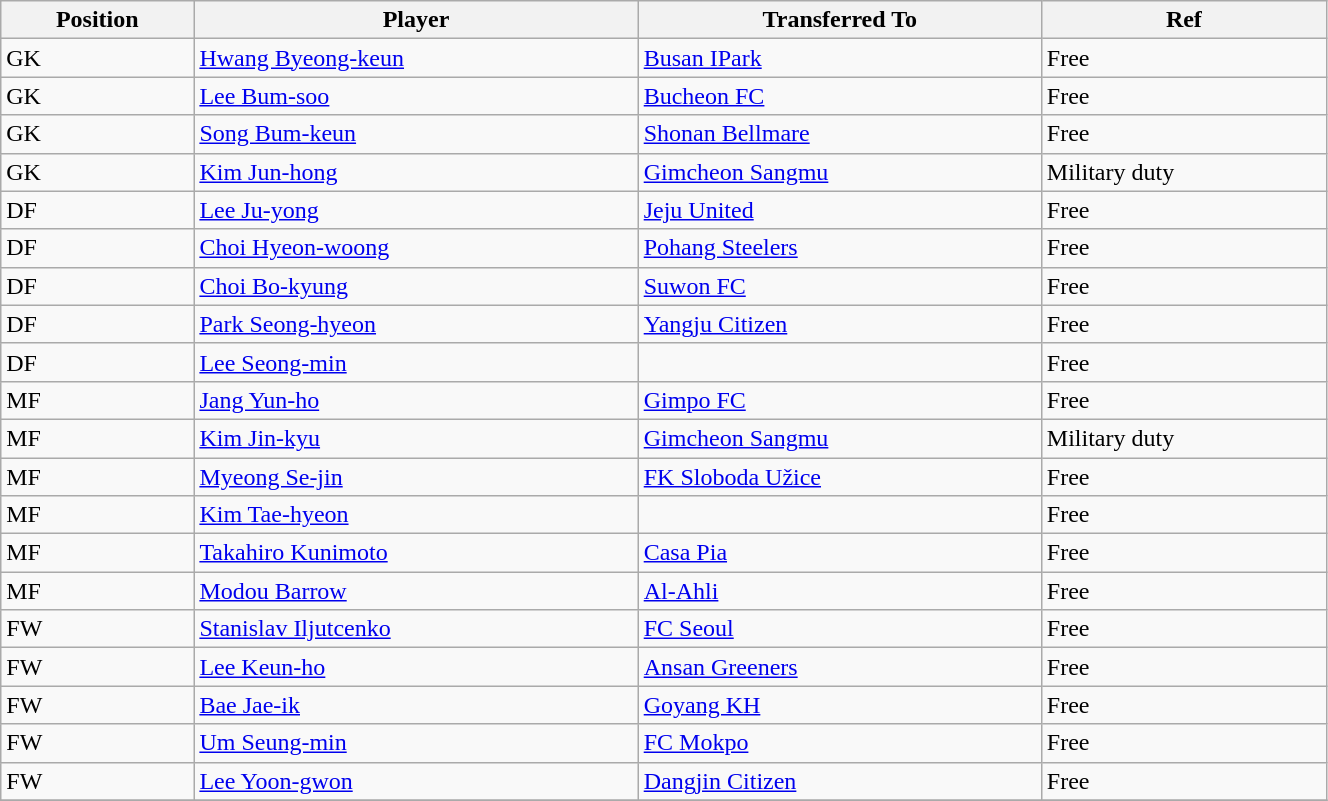<table class="wikitable sortable" style="width:70%; text-align:center; font-size:100%; text-align:left;">
<tr>
<th>Position</th>
<th>Player</th>
<th>Transferred To</th>
<th>Ref</th>
</tr>
<tr>
<td>GK</td>
<td> <a href='#'>Hwang Byeong-keun</a></td>
<td> <a href='#'>Busan IPark</a></td>
<td>Free</td>
</tr>
<tr>
<td>GK</td>
<td> <a href='#'>Lee Bum-soo</a></td>
<td> <a href='#'>Bucheon FC</a></td>
<td>Free </td>
</tr>
<tr>
<td>GK</td>
<td> <a href='#'>Song Bum-keun</a></td>
<td> <a href='#'>Shonan Bellmare</a></td>
<td>Free </td>
</tr>
<tr>
<td>GK</td>
<td> <a href='#'>Kim Jun-hong</a></td>
<td> <a href='#'>Gimcheon Sangmu</a></td>
<td>Military duty</td>
</tr>
<tr>
<td>DF</td>
<td> <a href='#'>Lee Ju-yong</a></td>
<td> <a href='#'>Jeju United</a></td>
<td>Free </td>
</tr>
<tr>
<td>DF</td>
<td> <a href='#'>Choi Hyeon-woong</a></td>
<td> <a href='#'>Pohang Steelers</a></td>
<td>Free</td>
</tr>
<tr>
<td>DF</td>
<td> <a href='#'>Choi Bo-kyung</a></td>
<td> <a href='#'>Suwon FC</a></td>
<td>Free </td>
</tr>
<tr>
<td>DF</td>
<td> <a href='#'>Park Seong-hyeon</a></td>
<td> <a href='#'>Yangju Citizen</a></td>
<td>Free</td>
</tr>
<tr>
<td>DF</td>
<td> <a href='#'>Lee Seong-min</a></td>
<td></td>
<td>Free</td>
</tr>
<tr>
<td>MF</td>
<td> <a href='#'>Jang Yun-ho</a></td>
<td> <a href='#'>Gimpo FC</a></td>
<td>Free </td>
</tr>
<tr>
<td>MF</td>
<td> <a href='#'>Kim Jin-kyu</a></td>
<td> <a href='#'>Gimcheon Sangmu</a></td>
<td>Military duty</td>
</tr>
<tr>
<td>MF</td>
<td> <a href='#'>Myeong Se-jin</a></td>
<td> <a href='#'>FK Sloboda Užice</a></td>
<td>Free</td>
</tr>
<tr>
<td>MF</td>
<td> <a href='#'>Kim Tae-hyeon</a></td>
<td></td>
<td>Free</td>
</tr>
<tr>
<td>MF</td>
<td> <a href='#'>Takahiro Kunimoto</a></td>
<td> <a href='#'>Casa Pia</a></td>
<td>Free </td>
</tr>
<tr>
<td>MF</td>
<td> <a href='#'>Modou Barrow</a></td>
<td> <a href='#'>Al-Ahli</a></td>
<td>Free </td>
</tr>
<tr>
<td>FW</td>
<td> <a href='#'>Stanislav Iljutcenko</a></td>
<td> <a href='#'>FC Seoul</a></td>
<td>Free  </td>
</tr>
<tr>
<td>FW</td>
<td> <a href='#'>Lee Keun-ho</a></td>
<td> <a href='#'>Ansan Greeners</a></td>
<td>Free</td>
</tr>
<tr>
<td>FW</td>
<td> <a href='#'>Bae Jae-ik</a></td>
<td> <a href='#'>Goyang KH</a></td>
<td>Free</td>
</tr>
<tr>
<td>FW</td>
<td> <a href='#'>Um Seung-min</a></td>
<td> <a href='#'>FC Mokpo</a></td>
<td>Free</td>
</tr>
<tr>
<td>FW</td>
<td> <a href='#'>Lee Yoon-gwon</a></td>
<td> <a href='#'>Dangjin Citizen</a></td>
<td>Free</td>
</tr>
<tr>
</tr>
</table>
